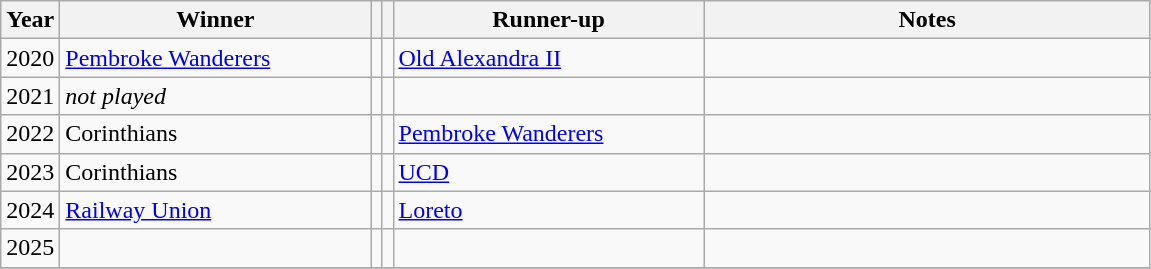<table class="wikitable">
<tr>
<th>Year</th>
<th>Winner</th>
<th></th>
<th></th>
<th>Runner-up</th>
<th>Notes</th>
</tr>
<tr>
<td>2020</td>
<td width=200><a href='#'>Pembroke Wanderers</a></td>
<td></td>
<td></td>
<td width=200><a href='#'>Old Alexandra II</a></td>
<td></td>
</tr>
<tr>
<td>2021</td>
<td width=190><em>not played</em></td>
<td align="center"></td>
<td align="center"></td>
<td width=190></td>
<td width=290></td>
</tr>
<tr>
<td>2022</td>
<td>Corinthians</td>
<td></td>
<td></td>
<td width=200><a href='#'>Pembroke Wanderers</a></td>
<td></td>
</tr>
<tr>
<td>2023</td>
<td>Corinthians</td>
<td></td>
<td></td>
<td width=200><a href='#'>UCD</a></td>
<td></td>
</tr>
<tr>
<td>2024</td>
<td width=200><a href='#'>Railway Union</a></td>
<td></td>
<td></td>
<td width=200><a href='#'>Loreto</a></td>
<td></td>
</tr>
<tr>
<td>2025</td>
<td></td>
<td></td>
<td></td>
<td></td>
<td></td>
</tr>
<tr>
</tr>
</table>
